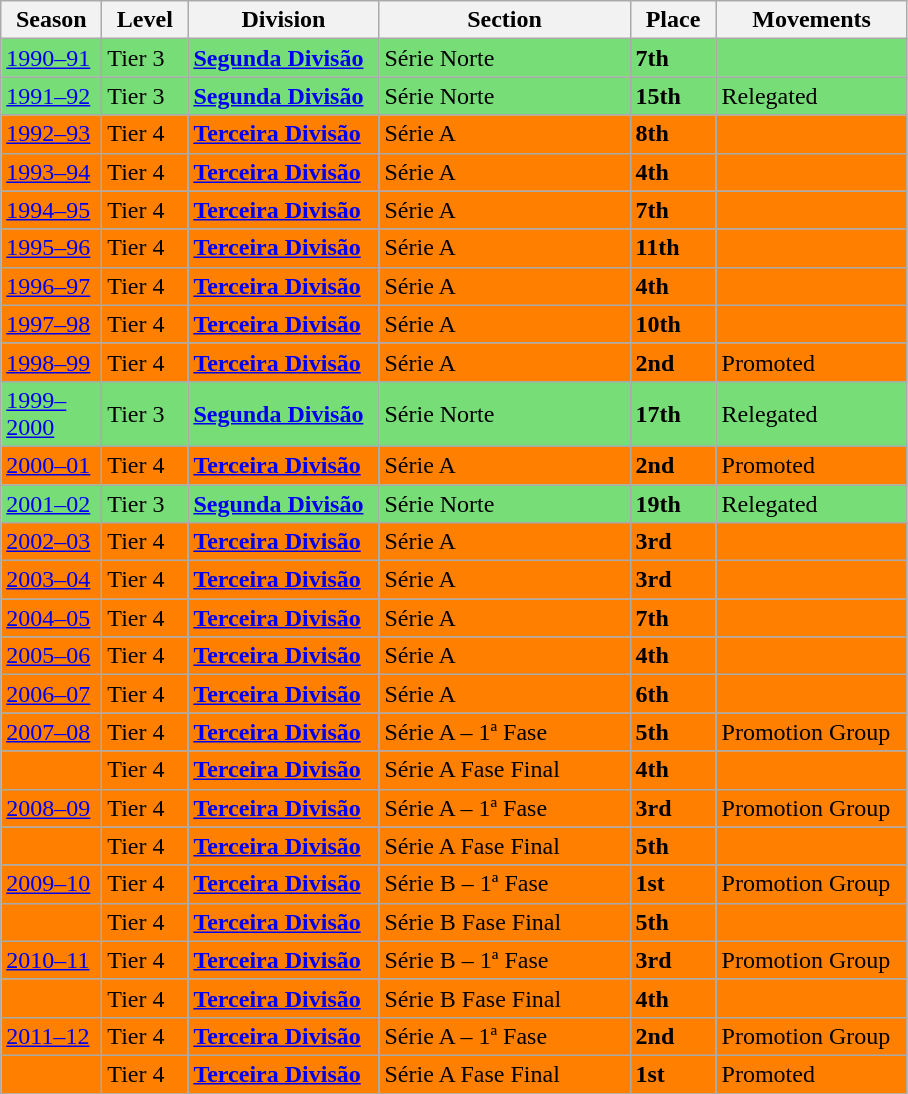<table class="wikitable" style="text-align: left;">
<tr>
<th style="width: 60px;"><strong>Season</strong></th>
<th style="width: 50px;"><strong>Level</strong></th>
<th style="width: 120px;"><strong>Division</strong></th>
<th style="width: 160px;"><strong>Section</strong></th>
<th style="width: 50px;"><strong>Place</strong></th>
<th style="width: 120px;"><strong>Movements</strong></th>
</tr>
<tr>
<td style="background:#77DD77;"><a href='#'>1990–91</a></td>
<td style="background:#77DD77;">Tier 3</td>
<td style="background:#77DD77;"><strong><a href='#'>Segunda Divisão</a></strong></td>
<td style="background:#77DD77;">Série Norte</td>
<td style="background:#77DD77;"><strong>7th</strong></td>
<td style="background:#77DD77;"></td>
</tr>
<tr>
<td style="background:#77DD77;"><a href='#'>1991–92</a></td>
<td style="background:#77DD77;">Tier 3</td>
<td style="background:#77DD77;"><strong><a href='#'>Segunda Divisão</a></strong></td>
<td style="background:#77DD77;">Série Norte</td>
<td style="background:#77DD77;"><strong>15th</strong></td>
<td style="background:#77DD77;">Relegated</td>
</tr>
<tr>
<td style="background:#FF7F00;"><a href='#'>1992–93</a></td>
<td style="background:#FF7F00;">Tier 4</td>
<td style="background:#FF7F00;"><strong><a href='#'>Terceira Divisão</a></strong></td>
<td style="background:#FF7F00;">Série A</td>
<td style="background:#FF7F00;"><strong>8th</strong></td>
<td style="background:#FF7F00;"></td>
</tr>
<tr>
<td style="background:#FF7F00;"><a href='#'>1993–94</a></td>
<td style="background:#FF7F00;">Tier 4</td>
<td style="background:#FF7F00;"><strong><a href='#'>Terceira Divisão</a></strong></td>
<td style="background:#FF7F00;">Série A</td>
<td style="background:#FF7F00;"><strong>4th</strong></td>
<td style="background:#FF7F00;"></td>
</tr>
<tr>
<td style="background:#FF7F00;"><a href='#'>1994–95</a></td>
<td style="background:#FF7F00;">Tier 4</td>
<td style="background:#FF7F00;"><strong><a href='#'>Terceira Divisão</a></strong></td>
<td style="background:#FF7F00;">Série A</td>
<td style="background:#FF7F00;"><strong>7th</strong></td>
<td style="background:#FF7F00;"></td>
</tr>
<tr>
<td style="background:#FF7F00;"><a href='#'>1995–96</a></td>
<td style="background:#FF7F00;">Tier 4</td>
<td style="background:#FF7F00;"><strong><a href='#'>Terceira Divisão</a></strong></td>
<td style="background:#FF7F00;">Série A</td>
<td style="background:#FF7F00;"><strong>11th</strong></td>
<td style="background:#FF7F00;"></td>
</tr>
<tr>
<td style="background:#FF7F00;"><a href='#'>1996–97</a></td>
<td style="background:#FF7F00;">Tier 4</td>
<td style="background:#FF7F00;"><strong><a href='#'>Terceira Divisão</a></strong></td>
<td style="background:#FF7F00;">Série A</td>
<td style="background:#FF7F00;"><strong>4th</strong></td>
<td style="background:#FF7F00;"></td>
</tr>
<tr>
<td style="background:#FF7F00;"><a href='#'>1997–98</a></td>
<td style="background:#FF7F00;">Tier 4</td>
<td style="background:#FF7F00;"><strong><a href='#'>Terceira Divisão</a></strong></td>
<td style="background:#FF7F00;">Série A</td>
<td style="background:#FF7F00;"><strong>10th</strong></td>
<td style="background:#FF7F00;"></td>
</tr>
<tr>
<td style="background:#FF7F00;"><a href='#'>1998–99</a></td>
<td style="background:#FF7F00;">Tier 4</td>
<td style="background:#FF7F00;"><strong><a href='#'>Terceira Divisão</a></strong></td>
<td style="background:#FF7F00;">Série A</td>
<td style="background:#FF7F00;"><strong>2nd</strong></td>
<td style="background:#FF7F00;">Promoted</td>
</tr>
<tr>
<td style="background:#77DD77;"><a href='#'>1999–2000</a></td>
<td style="background:#77DD77;">Tier 3</td>
<td style="background:#77DD77;"><strong><a href='#'>Segunda Divisão</a></strong></td>
<td style="background:#77DD77;">Série Norte</td>
<td style="background:#77DD77;"><strong>17th</strong></td>
<td style="background:#77DD77;">Relegated</td>
</tr>
<tr>
<td style="background:#FF7F00;"><a href='#'>2000–01</a></td>
<td style="background:#FF7F00;">Tier 4</td>
<td style="background:#FF7F00;"><strong><a href='#'>Terceira Divisão</a></strong></td>
<td style="background:#FF7F00;">Série A</td>
<td style="background:#FF7F00;"><strong>2nd</strong></td>
<td style="background:#FF7F00;">Promoted</td>
</tr>
<tr>
<td style="background:#77DD77;"><a href='#'>2001–02</a></td>
<td style="background:#77DD77;">Tier 3</td>
<td style="background:#77DD77;"><strong><a href='#'>Segunda Divisão</a></strong></td>
<td style="background:#77DD77;">Série Norte</td>
<td style="background:#77DD77;"><strong>19th</strong></td>
<td style="background:#77DD77;">Relegated</td>
</tr>
<tr>
<td style="background:#FF7F00;"><a href='#'>2002–03</a></td>
<td style="background:#FF7F00;">Tier 4</td>
<td style="background:#FF7F00;"><strong><a href='#'>Terceira Divisão</a></strong></td>
<td style="background:#FF7F00;">Série A</td>
<td style="background:#FF7F00;"><strong>3rd</strong></td>
<td style="background:#FF7F00;"></td>
</tr>
<tr>
<td style="background:#FF7F00;"><a href='#'>2003–04</a></td>
<td style="background:#FF7F00;">Tier 4</td>
<td style="background:#FF7F00;"><strong><a href='#'>Terceira Divisão</a></strong></td>
<td style="background:#FF7F00;">Série A</td>
<td style="background:#FF7F00;"><strong>3rd</strong></td>
<td style="background:#FF7F00;"></td>
</tr>
<tr>
<td style="background:#FF7F00;"><a href='#'>2004–05</a></td>
<td style="background:#FF7F00;">Tier 4</td>
<td style="background:#FF7F00;"><strong><a href='#'>Terceira Divisão</a></strong></td>
<td style="background:#FF7F00;">Série A</td>
<td style="background:#FF7F00;"><strong>7th</strong></td>
<td style="background:#FF7F00;"></td>
</tr>
<tr>
<td style="background:#FF7F00;"><a href='#'>2005–06</a></td>
<td style="background:#FF7F00;">Tier 4</td>
<td style="background:#FF7F00;"><strong><a href='#'>Terceira Divisão</a></strong></td>
<td style="background:#FF7F00;">Série A</td>
<td style="background:#FF7F00;"><strong>4th</strong></td>
<td style="background:#FF7F00;"></td>
</tr>
<tr>
<td style="background:#FF7F00;"><a href='#'>2006–07</a></td>
<td style="background:#FF7F00;">Tier 4</td>
<td style="background:#FF7F00;"><strong><a href='#'>Terceira Divisão</a></strong></td>
<td style="background:#FF7F00;">Série A</td>
<td style="background:#FF7F00;"><strong>6th</strong></td>
<td style="background:#FF7F00;"></td>
</tr>
<tr>
<td style="background:#FF7F00;"><a href='#'>2007–08</a></td>
<td style="background:#FF7F00;">Tier 4</td>
<td style="background:#FF7F00;"><strong><a href='#'>Terceira Divisão</a></strong></td>
<td style="background:#FF7F00;">Série A – 1ª Fase</td>
<td style="background:#FF7F00;"><strong>5th</strong></td>
<td style="background:#FF7F00;">Promotion Group</td>
</tr>
<tr>
<td style="background:#FF7F00;"></td>
<td style="background:#FF7F00;">Tier 4</td>
<td style="background:#FF7F00;"><strong><a href='#'>Terceira Divisão</a></strong></td>
<td style="background:#FF7F00;">Série A Fase Final</td>
<td style="background:#FF7F00;"><strong>4th</strong></td>
<td style="background:#FF7F00;"></td>
</tr>
<tr>
<td style="background:#FF7F00;"><a href='#'>2008–09</a></td>
<td style="background:#FF7F00;">Tier 4</td>
<td style="background:#FF7F00;"><strong><a href='#'>Terceira Divisão</a></strong></td>
<td style="background:#FF7F00;">Série A – 1ª Fase</td>
<td style="background:#FF7F00;"><strong>3rd</strong></td>
<td style="background:#FF7F00;">Promotion Group</td>
</tr>
<tr>
<td style="background:#FF7F00;"></td>
<td style="background:#FF7F00;">Tier 4</td>
<td style="background:#FF7F00;"><strong><a href='#'>Terceira Divisão</a></strong></td>
<td style="background:#FF7F00;">Série A Fase Final</td>
<td style="background:#FF7F00;"><strong>5th</strong></td>
<td style="background:#FF7F00;"></td>
</tr>
<tr>
<td style="background:#FF7F00;"><a href='#'>2009–10</a></td>
<td style="background:#FF7F00;">Tier 4</td>
<td style="background:#FF7F00;"><strong><a href='#'>Terceira Divisão</a></strong></td>
<td style="background:#FF7F00;">Série B – 1ª Fase</td>
<td style="background:#FF7F00;"><strong>1st</strong></td>
<td style="background:#FF7F00;">Promotion Group</td>
</tr>
<tr>
<td style="background:#FF7F00;"></td>
<td style="background:#FF7F00;">Tier 4</td>
<td style="background:#FF7F00;"><strong><a href='#'>Terceira Divisão</a></strong></td>
<td style="background:#FF7F00;">Série B Fase Final</td>
<td style="background:#FF7F00;"><strong>5th</strong></td>
<td style="background:#FF7F00;"></td>
</tr>
<tr>
<td style="background:#FF7F00;"><a href='#'>2010–11</a></td>
<td style="background:#FF7F00;">Tier 4</td>
<td style="background:#FF7F00;"><strong><a href='#'>Terceira Divisão</a></strong></td>
<td style="background:#FF7F00;">Série B – 1ª Fase</td>
<td style="background:#FF7F00;"><strong>3rd</strong></td>
<td style="background:#FF7F00;">Promotion Group</td>
</tr>
<tr>
<td style="background:#FF7F00;"></td>
<td style="background:#FF7F00;">Tier 4</td>
<td style="background:#FF7F00;"><strong><a href='#'>Terceira Divisão</a></strong></td>
<td style="background:#FF7F00;">Série B Fase Final</td>
<td style="background:#FF7F00;"><strong>4th</strong></td>
<td style="background:#FF7F00;"></td>
</tr>
<tr>
<td style="background:#FF7F00;"><a href='#'>2011–12</a></td>
<td style="background:#FF7F00;">Tier 4</td>
<td style="background:#FF7F00;"><strong><a href='#'>Terceira Divisão</a></strong></td>
<td style="background:#FF7F00;">Série A – 1ª Fase</td>
<td style="background:#FF7F00;"><strong>2nd</strong></td>
<td style="background:#FF7F00;">Promotion Group</td>
</tr>
<tr>
<td style="background:#FF7F00;"></td>
<td style="background:#FF7F00;">Tier 4</td>
<td style="background:#FF7F00;"><strong><a href='#'>Terceira Divisão</a></strong></td>
<td style="background:#FF7F00;">Série A Fase Final</td>
<td style="background:#FF7F00;"><strong>1st</strong></td>
<td style="background:#FF7F00;">Promoted</td>
</tr>
<tr>
</tr>
</table>
